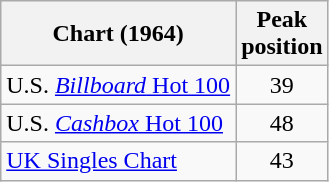<table class="wikitable">
<tr>
<th>Chart (1964)</th>
<th>Peak<br>position</th>
</tr>
<tr>
<td>U.S. <a href='#'><em>Billboard</em> Hot 100</a></td>
<td align="center">39</td>
</tr>
<tr>
<td>U.S. <a href='#'><em>Cashbox</em> Hot 100</a></td>
<td align="center">48</td>
</tr>
<tr>
<td><a href='#'>UK Singles Chart</a></td>
<td align="center">43</td>
</tr>
</table>
